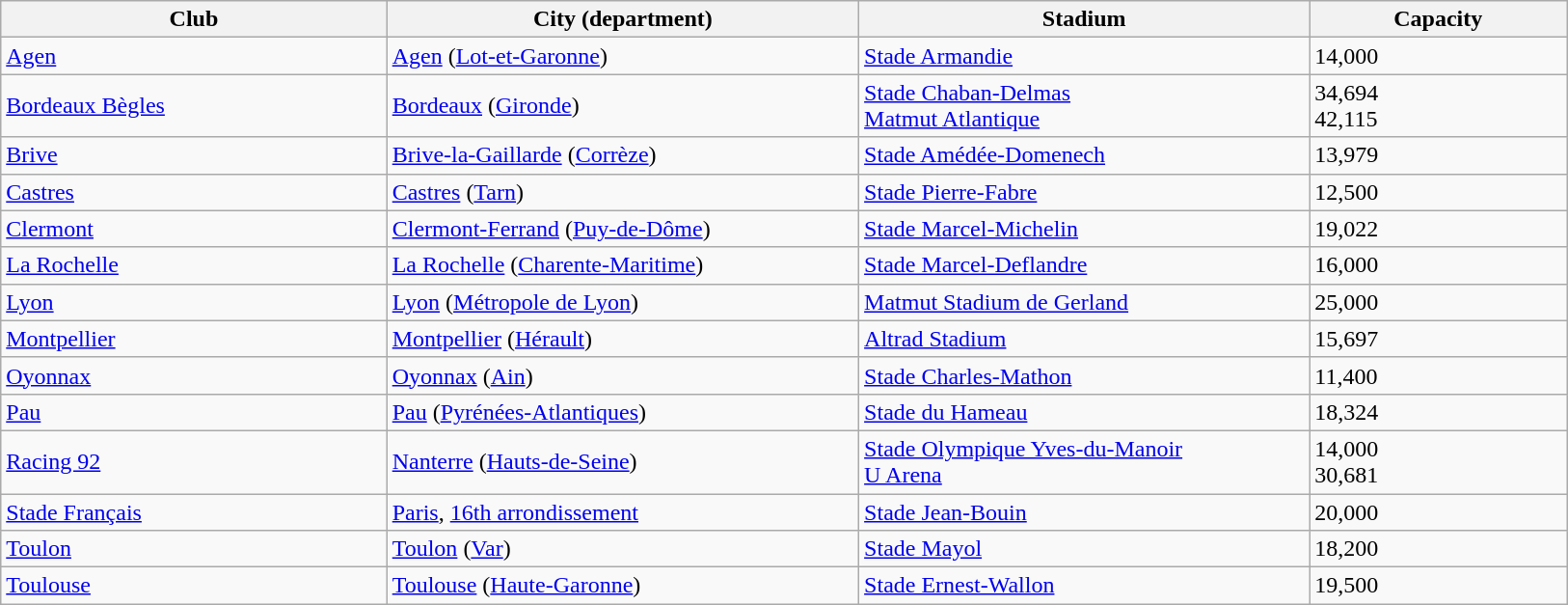<table class="wikitable sortable">
<tr>
<th width="18%">Club</th>
<th width="22%">City (department)</th>
<th width="21%">Stadium</th>
<th width="12%">Capacity</th>
</tr>
<tr>
<td><a href='#'>Agen</a></td>
<td><a href='#'>Agen</a> (<a href='#'>Lot-et-Garonne</a>)</td>
<td><a href='#'>Stade Armandie</a></td>
<td>14,000</td>
</tr>
<tr>
<td><a href='#'>Bordeaux Bègles</a></td>
<td><a href='#'>Bordeaux</a> (<a href='#'>Gironde</a>)</td>
<td><a href='#'>Stade Chaban-Delmas</a><br><a href='#'>Matmut Atlantique</a></td>
<td>34,694<br>42,115</td>
</tr>
<tr>
<td><a href='#'>Brive</a></td>
<td><a href='#'>Brive-la-Gaillarde</a> (<a href='#'>Corrèze</a>)</td>
<td><a href='#'>Stade Amédée-Domenech</a></td>
<td>13,979</td>
</tr>
<tr>
<td><a href='#'>Castres</a></td>
<td><a href='#'>Castres</a> (<a href='#'>Tarn</a>)</td>
<td><a href='#'>Stade Pierre-Fabre</a></td>
<td>12,500</td>
</tr>
<tr>
<td><a href='#'>Clermont</a></td>
<td><a href='#'>Clermont-Ferrand</a> (<a href='#'>Puy-de-Dôme</a>)</td>
<td><a href='#'>Stade Marcel-Michelin</a></td>
<td>19,022</td>
</tr>
<tr>
<td><a href='#'>La Rochelle</a></td>
<td><a href='#'>La Rochelle</a> (<a href='#'>Charente-Maritime</a>)</td>
<td><a href='#'>Stade Marcel-Deflandre</a></td>
<td>16,000</td>
</tr>
<tr>
<td><a href='#'>Lyon</a></td>
<td><a href='#'>Lyon</a> (<a href='#'>Métropole de Lyon</a>)</td>
<td><a href='#'>Matmut Stadium de Gerland</a></td>
<td>25,000</td>
</tr>
<tr>
<td><a href='#'>Montpellier</a></td>
<td><a href='#'>Montpellier</a> (<a href='#'>Hérault</a>)</td>
<td><a href='#'>Altrad Stadium</a></td>
<td>15,697</td>
</tr>
<tr>
<td><a href='#'>Oyonnax</a></td>
<td><a href='#'>Oyonnax</a> (<a href='#'>Ain</a>)</td>
<td><a href='#'>Stade Charles-Mathon</a></td>
<td>11,400</td>
</tr>
<tr>
<td><a href='#'>Pau</a></td>
<td><a href='#'>Pau</a> (<a href='#'>Pyrénées-Atlantiques</a>)</td>
<td><a href='#'>Stade du Hameau</a></td>
<td>18,324</td>
</tr>
<tr>
<td><a href='#'>Racing 92</a></td>
<td><a href='#'>Nanterre</a> (<a href='#'>Hauts-de-Seine</a>)</td>
<td><a href='#'>Stade Olympique Yves-du-Manoir</a><br><a href='#'>U Arena</a></td>
<td>14,000<br>30,681</td>
</tr>
<tr>
<td><a href='#'>Stade Français</a></td>
<td><a href='#'>Paris</a>, <a href='#'>16th arrondissement</a></td>
<td><a href='#'>Stade Jean-Bouin</a></td>
<td>20,000</td>
</tr>
<tr>
<td><a href='#'>Toulon</a></td>
<td><a href='#'>Toulon</a> (<a href='#'>Var</a>)</td>
<td><a href='#'>Stade Mayol</a></td>
<td>18,200</td>
</tr>
<tr>
<td><a href='#'>Toulouse</a></td>
<td><a href='#'>Toulouse</a> (<a href='#'>Haute-Garonne</a>)</td>
<td><a href='#'>Stade Ernest-Wallon</a></td>
<td>19,500</td>
</tr>
</table>
